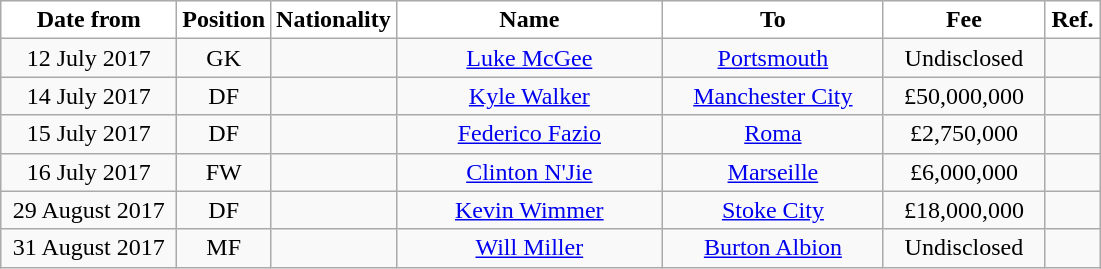<table class="wikitable" style="text-align:center">
<tr>
<th style="background:#FFFFFF; color:#000000; width:110px;">Date from</th>
<th style="background:#FFFFFF; color:#000000; width:50px;">Position</th>
<th style="background:#FFFFFF; color:#000000; width:50px;">Nationality</th>
<th style="background:#FFFFFF; color:#000000; width:170px;">Name</th>
<th style="background:#FFFFFF; color:#000000; width:140px;">To</th>
<th style="background:#FFFFFF; color:#000000; width:100px;">Fee</th>
<th style="background:#FFFFFF; color:#000000; width:30px;">Ref.</th>
</tr>
<tr>
<td>12 July 2017</td>
<td>GK</td>
<td></td>
<td><a href='#'>Luke McGee</a></td>
<td><a href='#'>Portsmouth</a></td>
<td>Undisclosed</td>
<td></td>
</tr>
<tr>
<td>14 July 2017</td>
<td>DF</td>
<td></td>
<td><a href='#'>Kyle Walker</a></td>
<td><a href='#'>Manchester City</a></td>
<td>£50,000,000</td>
<td></td>
</tr>
<tr>
<td>15 July 2017</td>
<td>DF</td>
<td></td>
<td><a href='#'>Federico Fazio</a></td>
<td><a href='#'>Roma</a></td>
<td>£2,750,000</td>
<td></td>
</tr>
<tr>
<td>16 July 2017</td>
<td>FW</td>
<td></td>
<td><a href='#'>Clinton N'Jie</a></td>
<td><a href='#'>Marseille</a></td>
<td>£6,000,000</td>
<td></td>
</tr>
<tr>
<td>29 August 2017</td>
<td>DF</td>
<td></td>
<td><a href='#'>Kevin Wimmer</a></td>
<td><a href='#'>Stoke City</a></td>
<td>£18,000,000</td>
<td></td>
</tr>
<tr>
<td>31 August 2017</td>
<td>MF</td>
<td></td>
<td><a href='#'>Will Miller</a></td>
<td><a href='#'>Burton Albion</a></td>
<td>Undisclosed</td>
<td></td>
</tr>
</table>
